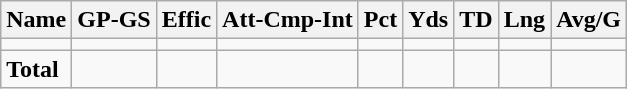<table class="wikitable" style="white-space:nowrap;">
<tr>
<th>Name</th>
<th>GP-GS</th>
<th>Effic</th>
<th>Att-Cmp-Int</th>
<th>Pct</th>
<th>Yds</th>
<th>TD</th>
<th>Lng</th>
<th>Avg/G</th>
</tr>
<tr>
<td></td>
<td></td>
<td></td>
<td></td>
<td></td>
<td></td>
<td></td>
<td></td>
<td></td>
</tr>
<tr>
<td><strong>Total</strong></td>
<td></td>
<td></td>
<td></td>
<td></td>
<td></td>
<td></td>
<td></td>
<td></td>
</tr>
</table>
